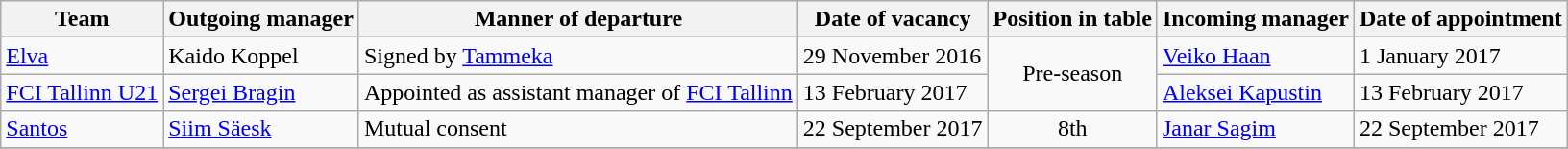<table class="wikitable">
<tr>
<th>Team</th>
<th>Outgoing manager</th>
<th>Manner of departure</th>
<th>Date of vacancy</th>
<th>Position in table</th>
<th>Incoming manager</th>
<th>Date of appointment</th>
</tr>
<tr>
<td><a href='#'>Elva</a></td>
<td> Kaido Koppel</td>
<td>Signed by <a href='#'>Tammeka</a></td>
<td>29 November 2016</td>
<td rowspan=2 align=center>Pre-season</td>
<td> <a href='#'>Veiko Haan</a></td>
<td>1 January 2017</td>
</tr>
<tr>
<td><a href='#'>FCI Tallinn U21</a></td>
<td> <a href='#'>Sergei Bragin</a></td>
<td>Appointed as assistant manager of <a href='#'>FCI Tallinn</a></td>
<td>13 February 2017</td>
<td> <a href='#'>Aleksei Kapustin</a></td>
<td>13 February 2017</td>
</tr>
<tr>
<td><a href='#'>Santos</a></td>
<td> <a href='#'>Siim Säesk</a></td>
<td>Mutual consent</td>
<td>22 September 2017</td>
<td align=center>8th</td>
<td> <a href='#'>Janar Sagim</a></td>
<td>22 September 2017</td>
</tr>
<tr>
</tr>
</table>
